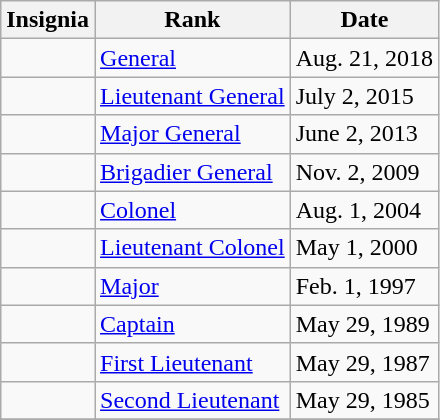<table class="wikitable">
<tr>
<th>Insignia</th>
<th>Rank</th>
<th>Date</th>
</tr>
<tr>
<td></td>
<td><a href='#'>General</a></td>
<td>Aug. 21, 2018</td>
</tr>
<tr>
<td></td>
<td><a href='#'>Lieutenant General</a></td>
<td>July 2, 2015</td>
</tr>
<tr>
<td></td>
<td><a href='#'>Major General</a></td>
<td>June 2, 2013</td>
</tr>
<tr>
<td></td>
<td><a href='#'>Brigadier General</a></td>
<td>Nov. 2, 2009</td>
</tr>
<tr>
<td></td>
<td><a href='#'>Colonel</a></td>
<td>Aug. 1, 2004</td>
</tr>
<tr>
<td></td>
<td><a href='#'>Lieutenant Colonel</a></td>
<td>May 1, 2000</td>
</tr>
<tr>
<td></td>
<td><a href='#'>Major</a></td>
<td>Feb. 1, 1997</td>
</tr>
<tr>
<td></td>
<td><a href='#'>Captain</a></td>
<td>May 29, 1989</td>
</tr>
<tr>
<td></td>
<td><a href='#'>First Lieutenant</a></td>
<td>May 29, 1987</td>
</tr>
<tr>
<td></td>
<td><a href='#'>Second Lieutenant</a></td>
<td>May 29, 1985</td>
</tr>
<tr>
</tr>
</table>
